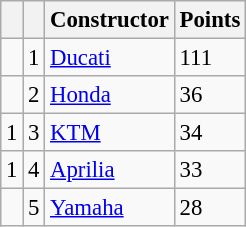<table class="wikitable" style="font-size: 95%;">
<tr>
<th></th>
<th></th>
<th>Constructor</th>
<th>Points</th>
</tr>
<tr>
<td></td>
<td align=center>1</td>
<td> <a href='#'>Ducati</a></td>
<td align=left>111</td>
</tr>
<tr>
<td></td>
<td align=center>2</td>
<td> <a href='#'>Honda</a></td>
<td align=left>36</td>
</tr>
<tr>
<td> 1</td>
<td align=center>3</td>
<td> <a href='#'>KTM</a></td>
<td align=left>34</td>
</tr>
<tr>
<td> 1</td>
<td align=center>4</td>
<td> <a href='#'>Aprilia</a></td>
<td align=left>33</td>
</tr>
<tr>
<td></td>
<td align=center>5</td>
<td> <a href='#'>Yamaha</a></td>
<td align=left>28</td>
</tr>
</table>
